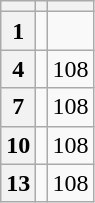<table class="wikitable">
<tr>
<th></th>
<th></th>
<th></th>
</tr>
<tr>
<th>1</th>
<td></td>
</tr>
<tr>
<th>4</th>
<td></td>
<td>108</td>
</tr>
<tr>
<th>7</th>
<td></td>
<td>108</td>
</tr>
<tr>
<th>10</th>
<td></td>
<td>108</td>
</tr>
<tr>
<th>13</th>
<td></td>
<td>108</td>
</tr>
</table>
